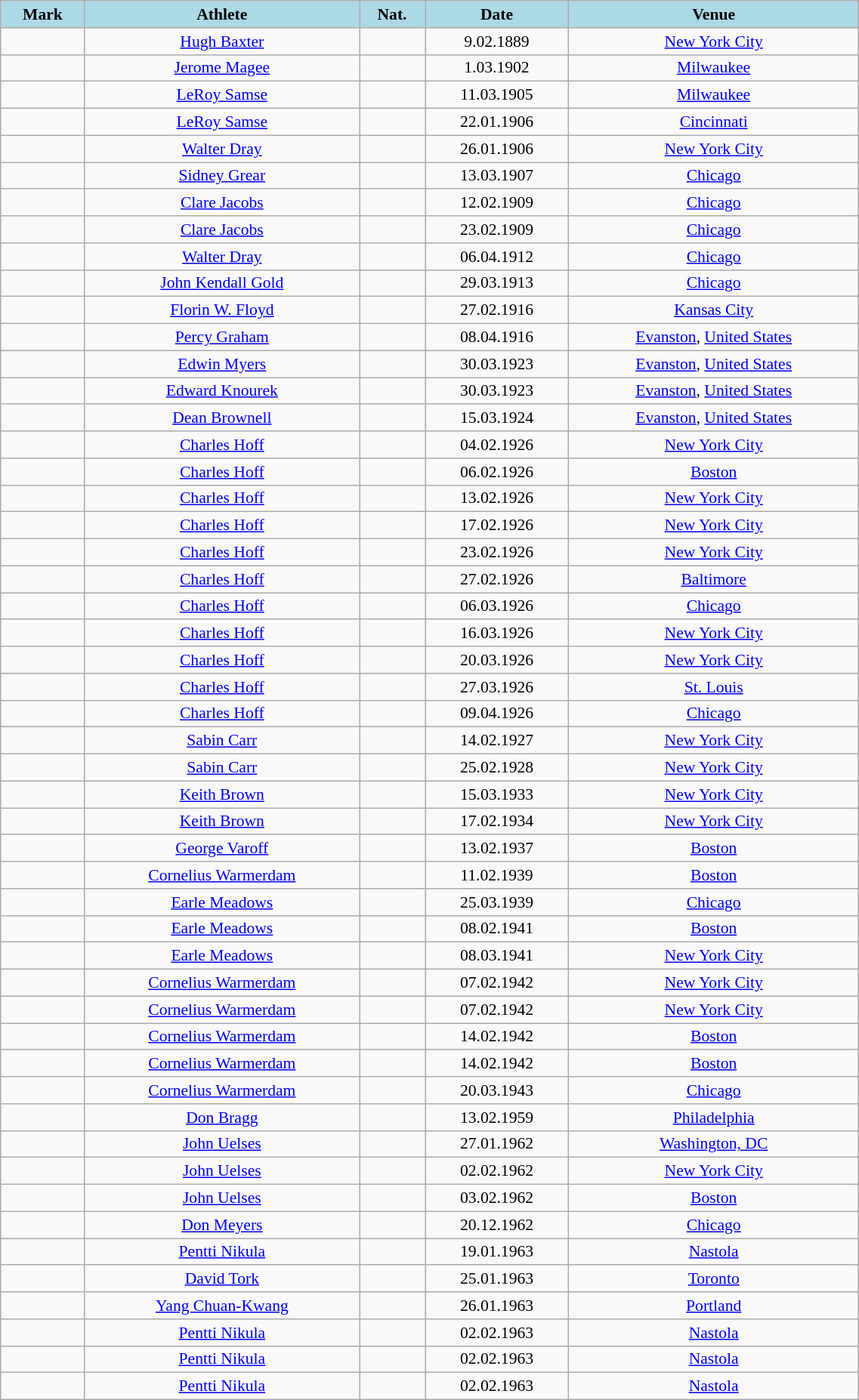<table class="wikitable" style="text-align:center; font-size:90%; width:60%;">
<tr>
<th style="background:lightblue;">Mark</th>
<th style="background:lightblue;">Athlete</th>
<th style="background:lightblue;">Nat.</th>
<th style="background:lightblue;">Date</th>
<th style="background:lightblue;">Venue</th>
</tr>
<tr>
<td></td>
<td><a href='#'>Hugh Baxter</a></td>
<td></td>
<td>9.02.1889</td>
<td><a href='#'>New York City</a></td>
</tr>
<tr>
<td></td>
<td><a href='#'>Jerome Magee</a></td>
<td></td>
<td>1.03.1902</td>
<td><a href='#'>Milwaukee</a></td>
</tr>
<tr>
<td></td>
<td><a href='#'>LeRoy Samse</a></td>
<td></td>
<td>11.03.1905</td>
<td><a href='#'>Milwaukee</a></td>
</tr>
<tr>
<td></td>
<td><a href='#'>LeRoy Samse</a></td>
<td></td>
<td>22.01.1906</td>
<td><a href='#'>Cincinnati</a></td>
</tr>
<tr>
<td></td>
<td><a href='#'>Walter Dray</a></td>
<td></td>
<td>26.01.1906</td>
<td><a href='#'>New York City</a></td>
</tr>
<tr>
<td></td>
<td><a href='#'>Sidney Grear</a></td>
<td></td>
<td>13.03.1907</td>
<td><a href='#'>Chicago</a></td>
</tr>
<tr>
<td></td>
<td><a href='#'>Clare Jacobs</a></td>
<td></td>
<td>12.02.1909</td>
<td><a href='#'>Chicago</a></td>
</tr>
<tr>
<td></td>
<td><a href='#'>Clare Jacobs</a></td>
<td></td>
<td>23.02.1909</td>
<td><a href='#'>Chicago</a></td>
</tr>
<tr>
<td></td>
<td><a href='#'>Walter Dray</a></td>
<td></td>
<td>06.04.1912</td>
<td><a href='#'>Chicago</a></td>
</tr>
<tr>
<td></td>
<td><a href='#'>John Kendall Gold</a></td>
<td></td>
<td>29.03.1913</td>
<td><a href='#'>Chicago</a></td>
</tr>
<tr>
<td></td>
<td><a href='#'>Florin W. Floyd</a></td>
<td></td>
<td>27.02.1916</td>
<td><a href='#'>Kansas City</a></td>
</tr>
<tr>
<td></td>
<td><a href='#'>Percy Graham</a></td>
<td></td>
<td>08.04.1916</td>
<td><a href='#'>Evanston</a>, <a href='#'>United States</a></td>
</tr>
<tr>
<td></td>
<td><a href='#'>Edwin Myers</a></td>
<td></td>
<td>30.03.1923</td>
<td><a href='#'>Evanston</a>, <a href='#'>United States</a></td>
</tr>
<tr>
<td></td>
<td><a href='#'>Edward Knourek</a></td>
<td></td>
<td>30.03.1923</td>
<td><a href='#'>Evanston</a>, <a href='#'>United States</a></td>
</tr>
<tr>
<td></td>
<td><a href='#'>Dean Brownell</a></td>
<td></td>
<td>15.03.1924</td>
<td><a href='#'>Evanston</a>, <a href='#'>United States</a></td>
</tr>
<tr>
<td></td>
<td><a href='#'>Charles Hoff</a></td>
<td></td>
<td>04.02.1926</td>
<td><a href='#'>New York City</a></td>
</tr>
<tr>
<td></td>
<td><a href='#'>Charles Hoff</a></td>
<td></td>
<td>06.02.1926</td>
<td><a href='#'>Boston</a></td>
</tr>
<tr>
<td></td>
<td><a href='#'>Charles Hoff</a></td>
<td></td>
<td>13.02.1926</td>
<td><a href='#'>New York City</a></td>
</tr>
<tr>
<td></td>
<td><a href='#'>Charles Hoff</a></td>
<td></td>
<td>17.02.1926</td>
<td><a href='#'>New York City</a></td>
</tr>
<tr>
<td></td>
<td><a href='#'>Charles Hoff</a></td>
<td></td>
<td>23.02.1926</td>
<td><a href='#'>New York City</a></td>
</tr>
<tr>
<td></td>
<td><a href='#'>Charles Hoff</a></td>
<td></td>
<td>27.02.1926</td>
<td><a href='#'>Baltimore</a></td>
</tr>
<tr>
<td></td>
<td><a href='#'>Charles Hoff</a></td>
<td></td>
<td>06.03.1926</td>
<td><a href='#'>Chicago</a></td>
</tr>
<tr>
<td></td>
<td><a href='#'>Charles Hoff</a></td>
<td></td>
<td>16.03.1926</td>
<td><a href='#'>New York City</a></td>
</tr>
<tr>
<td></td>
<td><a href='#'>Charles Hoff</a></td>
<td></td>
<td>20.03.1926</td>
<td><a href='#'>New York City</a></td>
</tr>
<tr>
<td></td>
<td><a href='#'>Charles Hoff</a></td>
<td></td>
<td>27.03.1926</td>
<td><a href='#'>St. Louis</a></td>
</tr>
<tr>
<td></td>
<td><a href='#'>Charles Hoff</a></td>
<td></td>
<td>09.04.1926</td>
<td><a href='#'>Chicago</a></td>
</tr>
<tr>
<td></td>
<td><a href='#'>Sabin Carr</a></td>
<td></td>
<td>14.02.1927</td>
<td><a href='#'>New York City</a></td>
</tr>
<tr>
<td></td>
<td><a href='#'>Sabin Carr</a></td>
<td></td>
<td>25.02.1928</td>
<td><a href='#'>New York City</a></td>
</tr>
<tr>
<td></td>
<td><a href='#'>Keith Brown</a></td>
<td></td>
<td>15.03.1933</td>
<td><a href='#'>New York City</a></td>
</tr>
<tr>
<td></td>
<td><a href='#'>Keith Brown</a></td>
<td></td>
<td>17.02.1934</td>
<td><a href='#'>New York City</a></td>
</tr>
<tr>
<td></td>
<td><a href='#'>George Varoff</a></td>
<td></td>
<td>13.02.1937</td>
<td><a href='#'>Boston</a></td>
</tr>
<tr>
<td></td>
<td><a href='#'>Cornelius Warmerdam</a></td>
<td></td>
<td>11.02.1939</td>
<td><a href='#'>Boston</a></td>
</tr>
<tr>
<td></td>
<td><a href='#'>Earle Meadows</a></td>
<td></td>
<td>25.03.1939</td>
<td><a href='#'>Chicago</a></td>
</tr>
<tr>
<td></td>
<td><a href='#'>Earle Meadows</a></td>
<td></td>
<td>08.02.1941</td>
<td><a href='#'>Boston</a></td>
</tr>
<tr>
<td></td>
<td><a href='#'>Earle Meadows</a></td>
<td></td>
<td>08.03.1941</td>
<td><a href='#'>New York City</a></td>
</tr>
<tr>
<td></td>
<td><a href='#'>Cornelius Warmerdam</a></td>
<td></td>
<td>07.02.1942</td>
<td><a href='#'>New York City</a></td>
</tr>
<tr>
<td></td>
<td><a href='#'>Cornelius Warmerdam</a></td>
<td></td>
<td>07.02.1942</td>
<td><a href='#'>New York City</a></td>
</tr>
<tr>
<td></td>
<td><a href='#'>Cornelius Warmerdam</a></td>
<td></td>
<td>14.02.1942</td>
<td><a href='#'>Boston</a></td>
</tr>
<tr>
<td></td>
<td><a href='#'>Cornelius Warmerdam</a></td>
<td></td>
<td>14.02.1942</td>
<td><a href='#'>Boston</a></td>
</tr>
<tr>
<td></td>
<td><a href='#'>Cornelius Warmerdam</a></td>
<td></td>
<td>20.03.1943</td>
<td><a href='#'>Chicago</a></td>
</tr>
<tr>
<td></td>
<td><a href='#'>Don Bragg</a></td>
<td></td>
<td>13.02.1959</td>
<td><a href='#'>Philadelphia</a></td>
</tr>
<tr>
<td></td>
<td><a href='#'>John Uelses</a></td>
<td></td>
<td>27.01.1962</td>
<td><a href='#'>Washington, DC</a></td>
</tr>
<tr>
<td></td>
<td><a href='#'>John Uelses</a></td>
<td></td>
<td>02.02.1962</td>
<td><a href='#'>New York City</a></td>
</tr>
<tr>
<td></td>
<td><a href='#'>John Uelses</a></td>
<td></td>
<td>03.02.1962</td>
<td><a href='#'>Boston</a></td>
</tr>
<tr>
<td></td>
<td><a href='#'>Don Meyers</a></td>
<td></td>
<td>20.12.1962</td>
<td><a href='#'>Chicago</a></td>
</tr>
<tr>
<td></td>
<td><a href='#'>Pentti Nikula</a></td>
<td></td>
<td>19.01.1963</td>
<td><a href='#'>Nastola</a></td>
</tr>
<tr>
<td></td>
<td><a href='#'>David Tork</a></td>
<td></td>
<td>25.01.1963</td>
<td><a href='#'>Toronto</a></td>
</tr>
<tr>
<td></td>
<td><a href='#'>Yang Chuan-Kwang</a></td>
<td></td>
<td>26.01.1963</td>
<td><a href='#'>Portland</a></td>
</tr>
<tr>
<td></td>
<td><a href='#'>Pentti Nikula</a></td>
<td></td>
<td>02.02.1963</td>
<td><a href='#'>Nastola</a></td>
</tr>
<tr>
<td></td>
<td><a href='#'>Pentti Nikula</a></td>
<td></td>
<td>02.02.1963</td>
<td><a href='#'>Nastola</a></td>
</tr>
<tr>
<td></td>
<td><a href='#'>Pentti Nikula</a></td>
<td></td>
<td>02.02.1963</td>
<td><a href='#'>Nastola</a></td>
</tr>
</table>
